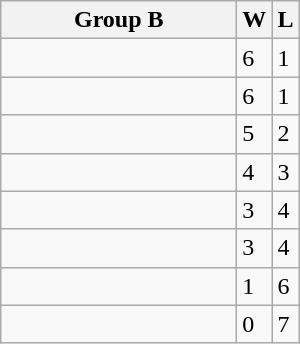<table class="wikitable">
<tr>
<th width=150>Group B</th>
<th>W</th>
<th>L</th>
</tr>
<tr>
<td></td>
<td>6</td>
<td>1</td>
</tr>
<tr>
<td></td>
<td>6</td>
<td>1</td>
</tr>
<tr>
<td></td>
<td>5</td>
<td>2</td>
</tr>
<tr>
<td></td>
<td>4</td>
<td>3</td>
</tr>
<tr>
<td></td>
<td>3</td>
<td>4</td>
</tr>
<tr>
<td></td>
<td>3</td>
<td>4</td>
</tr>
<tr>
<td></td>
<td>1</td>
<td>6</td>
</tr>
<tr>
<td></td>
<td>0</td>
<td>7</td>
</tr>
</table>
